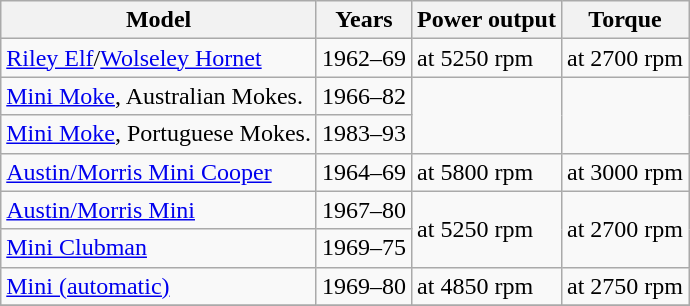<table class="wikitable">
<tr>
<th>Model</th>
<th>Years</th>
<th>Power output</th>
<th>Torque</th>
</tr>
<tr>
<td><a href='#'>Riley Elf</a>/<a href='#'>Wolseley Hornet</a></td>
<td>1962–69</td>
<td> at 5250 rpm</td>
<td> at 2700 rpm</td>
</tr>
<tr>
<td><a href='#'>Mini Moke</a>, Australian Mokes.</td>
<td>1966–82</td>
<td rowspan="2"></td>
<td rowspan=2></td>
</tr>
<tr>
<td><a href='#'>Mini Moke</a>, Portuguese Mokes.</td>
<td>1983–93</td>
</tr>
<tr>
<td><a href='#'>Austin/Morris Mini Cooper</a></td>
<td>1964–69</td>
<td> at 5800 rpm</td>
<td> at 3000 rpm</td>
</tr>
<tr>
<td><a href='#'>Austin/Morris Mini</a></td>
<td>1967–80</td>
<td rowspan="2"> at 5250 rpm</td>
<td rowspan=2> at 2700 rpm</td>
</tr>
<tr>
<td><a href='#'>Mini Clubman</a></td>
<td>1969–75</td>
</tr>
<tr>
<td><a href='#'>Mini (automatic)</a></td>
<td>1969–80</td>
<td> at 4850 rpm</td>
<td> at 2750 rpm</td>
</tr>
<tr>
</tr>
</table>
